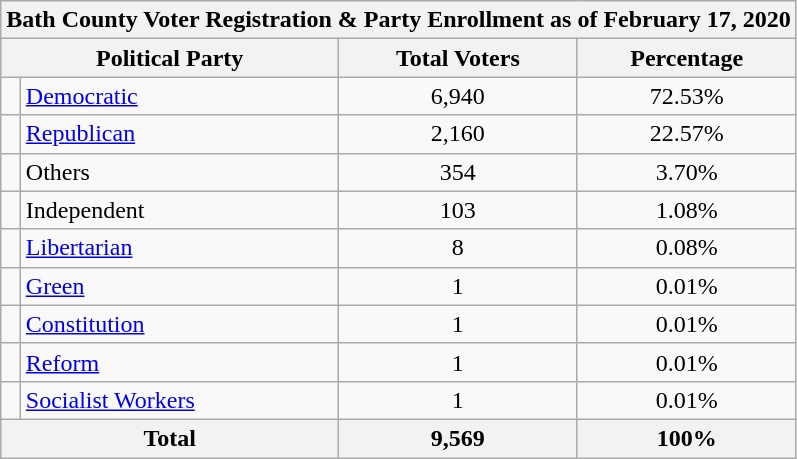<table class="wikitable">
<tr>
<th colspan="6">Bath County Voter Registration & Party Enrollment as of February 17, 2020</th>
</tr>
<tr>
<th colspan="2">Political Party</th>
<th>Total Voters</th>
<th>Percentage</th>
</tr>
<tr>
<td></td>
<td><a href='#'>Democratic</a></td>
<td align="center">6,940</td>
<td align="center">72.53%</td>
</tr>
<tr>
<td></td>
<td><a href='#'>Republican</a></td>
<td align="center">2,160</td>
<td align="center">22.57%</td>
</tr>
<tr>
<td></td>
<td>Others</td>
<td align="center">354</td>
<td align="center">3.70%</td>
</tr>
<tr>
<td></td>
<td>Independent</td>
<td align="center">103</td>
<td align="center">1.08%</td>
</tr>
<tr>
<td></td>
<td><a href='#'>Libertarian</a></td>
<td align="center">8</td>
<td align="center">0.08%</td>
</tr>
<tr>
<td></td>
<td><a href='#'>Green</a></td>
<td align="center">1</td>
<td align="center">0.01%</td>
</tr>
<tr>
<td></td>
<td><a href='#'>Constitution</a></td>
<td align="center">1</td>
<td align="center">0.01%</td>
</tr>
<tr>
<td></td>
<td><a href='#'>Reform</a></td>
<td align="center">1</td>
<td align="center">0.01%</td>
</tr>
<tr>
<td></td>
<td><a href='#'>Socialist Workers</a></td>
<td align="center">1</td>
<td align="center">0.01%</td>
</tr>
<tr>
<th colspan="2">Total</th>
<th align="center">9,569</th>
<th align="center">100%</th>
</tr>
</table>
